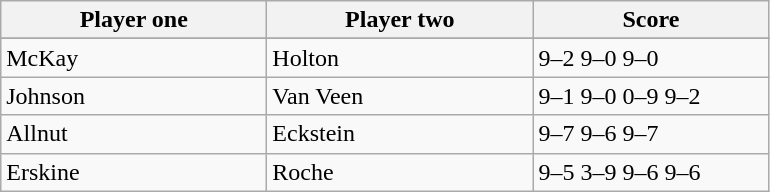<table class="wikitable">
<tr>
<th width=170>Player one</th>
<th width=170>Player two</th>
<th width=150>Score</th>
</tr>
<tr>
</tr>
<tr>
<td> McKay</td>
<td> Holton</td>
<td>9–2 9–0 9–0</td>
</tr>
<tr>
<td> Johnson</td>
<td> Van Veen</td>
<td>9–1 9–0 0–9 9–2</td>
</tr>
<tr>
<td> Allnut</td>
<td> Eckstein</td>
<td>9–7 9–6 9–7</td>
</tr>
<tr>
<td> Erskine</td>
<td> Roche</td>
<td>9–5 3–9 9–6 9–6</td>
</tr>
</table>
